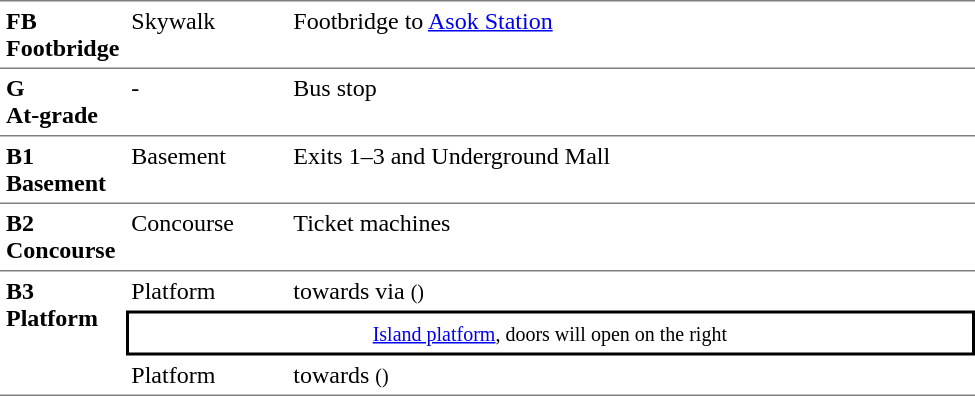<table table border=0 cellspacing=0 cellpadding=4>
<tr>
<td style = "border-top:solid 1px gray;border-bottom:solid 1px gray;" valign=top><strong>FB<br>Footbridge<br></strong></td>
<td style = "border-top:solid 1px gray;border-bottom:solid 1px gray;" valign=top>Skywalk</td>
<td style = "border-top:solid 1px gray;border-bottom:solid 1px gray;" valign=top>Footbridge to <a href='#'>Asok Station</a></td>
</tr>
<tr>
<td style = "border-bottom:solid 1px gray;" rowspan=1 valign=top><strong>G<br>At-grade<br></strong></td>
<td style = "border-bottom:solid 1px gray;" valign=top>-</td>
<td style = "border-bottom:solid 1px gray;" valign=top>Bus stop</td>
</tr>
<tr>
<td style = "border-bottom:solid 1px gray;" rowspan=1 valign=top><strong>B1<br>Basement<br></strong></td>
<td style = "border-bottom:solid 1px gray;" valign=top>Basement</td>
<td style = "border-bottom:solid 1px gray;" valign=top>Exits 1–3 and Underground Mall</td>
</tr>
<tr>
<td style = "border-bottom:solid 1px gray;" rowspan=1 valign=top><strong>B2<br>Concourse<br></strong></td>
<td style = "border-bottom:solid 1px gray;" valign=top>Concourse</td>
<td style = "border-bottom:solid 1px gray;" valign=top>Ticket machines</td>
</tr>
<tr>
<td style="border-bottom:solid 1px gray;" rowspan=3 valign=top width=50><strong>B3<br>Platform<br></strong></td>
<td width=100>Platform </td>
<td width=450> towards  via  <small>()</small></td>
</tr>
<tr>
<td style = "border-top:solid 2px black;border-right:solid 2px black;border-left:solid 2px black;border-bottom:solid 2px black; text-align:center;" colspan=2><small><a href='#'>Island platform</a>, doors will open on the right</small></td>
</tr>
<tr>
<td style="border-bottom:solid 1px gray;" width=100>Platform </td>
<td style="border-bottom:solid 1px gray;" width=450> towards  <small>()</small></td>
</tr>
</table>
